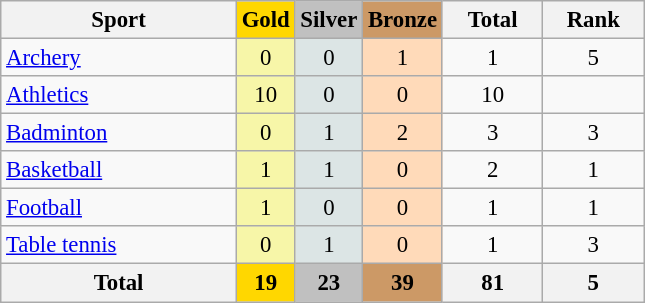<table class="wikitable sortable" style="text-align:center; font-size:95%">
<tr>
<th width=150>Sport</th>
<th style="background-color:gold; width=60;">Gold</th>
<th style="background-color:silver; width=60;">Silver</th>
<th style="background-color:#cc9966; width=60;">Bronze</th>
<th width=60>Total</th>
<th width=60>Rank</th>
</tr>
<tr>
<td align=left> <a href='#'>Archery</a></td>
<td bgcolor=#f7f6a8>0</td>
<td bgcolor=#dce5e5>0</td>
<td bgcolor=#ffdab9>1</td>
<td>1</td>
<td>5</td>
</tr>
<tr>
<td align=left> <a href='#'>Athletics</a></td>
<td bgcolor=#f7f6a8>10</td>
<td bgcolor=#dce5e5>0</td>
<td bgcolor=#ffdab9>0</td>
<td>10</td>
<td></td>
</tr>
<tr>
<td align=left> <a href='#'>Badminton</a></td>
<td bgcolor=#f7f6a8>0</td>
<td bgcolor=#dce5e5>1</td>
<td bgcolor=#ffdab9>2</td>
<td>3</td>
<td>3</td>
</tr>
<tr>
<td align=left> <a href='#'>Basketball</a></td>
<td bgcolor=#f7f6a8>1</td>
<td bgcolor=#dce5e5>1</td>
<td bgcolor=#ffdab9>0</td>
<td>2</td>
<td>1</td>
</tr>
<tr>
<td align=left> <a href='#'>Football</a></td>
<td bgcolor=#f7f6a8>1</td>
<td bgcolor=#dce5e5>0</td>
<td bgcolor=#ffdab9>0</td>
<td>1</td>
<td>1</td>
</tr>
<tr>
<td align=left> <a href='#'>Table tennis</a></td>
<td bgcolor=#f7f6a8>0</td>
<td bgcolor=#dce5e5>1</td>
<td bgcolor=#ffdab9>0</td>
<td>1</td>
<td>3</td>
</tr>
<tr>
<th>Total</th>
<th style="background-color:gold; width=60;">19</th>
<th style="background-color:silver; width=60;">23</th>
<th style="background-color:#cc9966; width=60;">39</th>
<th>81</th>
<th>5</th>
</tr>
</table>
